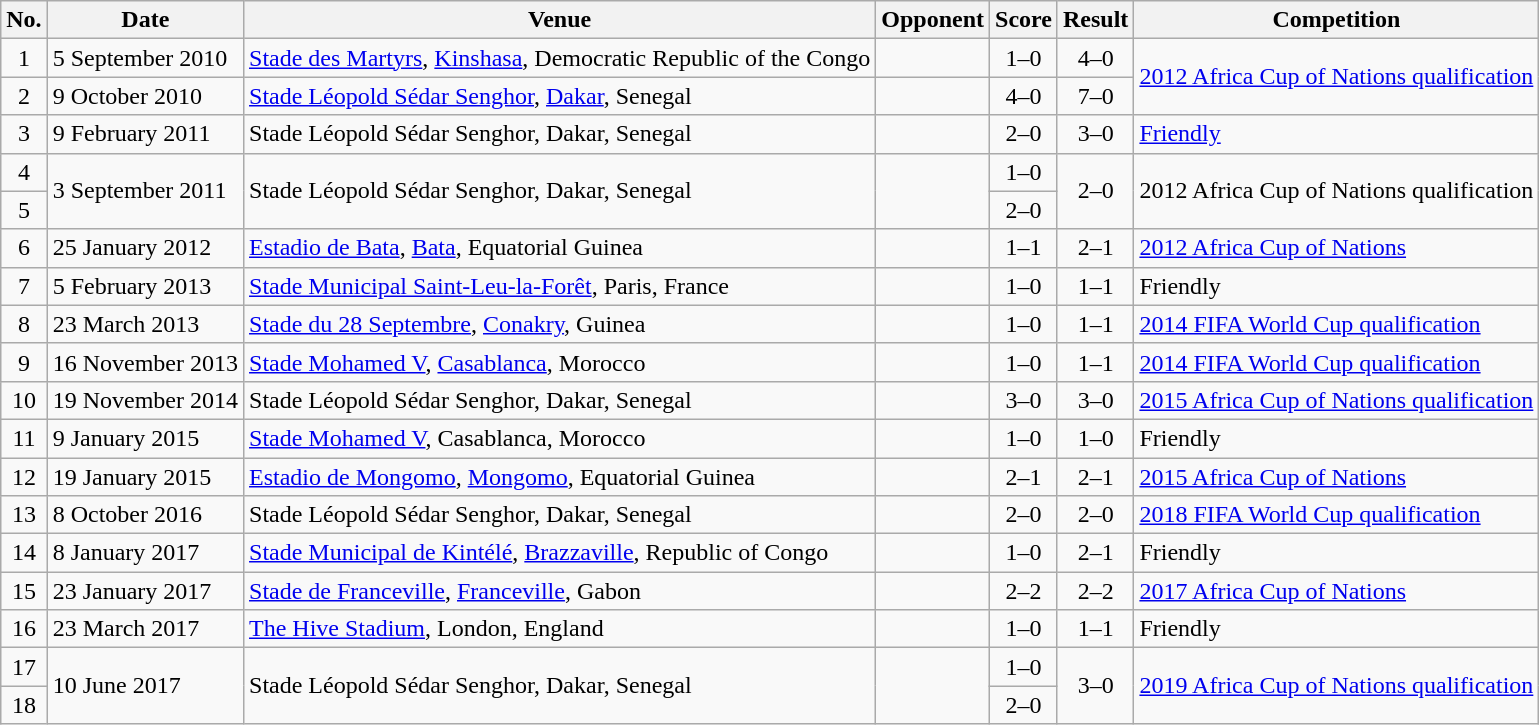<table class="wikitable sortable">
<tr>
<th scope="col">No.</th>
<th scope="col">Date</th>
<th scope="col">Venue</th>
<th scope="col">Opponent</th>
<th scope="col">Score</th>
<th scope="col">Result</th>
<th scope="col">Competition</th>
</tr>
<tr>
<td align="center">1</td>
<td>5 September 2010</td>
<td><a href='#'>Stade des Martyrs</a>, <a href='#'>Kinshasa</a>, Democratic Republic of the Congo</td>
<td></td>
<td align="center">1–0</td>
<td align="center">4–0</td>
<td rowspan="2"><a href='#'>2012 Africa Cup of Nations qualification</a></td>
</tr>
<tr>
<td align="center">2</td>
<td>9 October 2010</td>
<td><a href='#'>Stade Léopold Sédar Senghor</a>, <a href='#'>Dakar</a>, Senegal</td>
<td></td>
<td align="center">4–0</td>
<td align="center">7–0</td>
</tr>
<tr>
<td align="center">3</td>
<td>9 February 2011</td>
<td>Stade Léopold Sédar Senghor, Dakar, Senegal</td>
<td></td>
<td align="center">2–0</td>
<td align="center">3–0</td>
<td><a href='#'>Friendly</a></td>
</tr>
<tr>
<td align="center">4</td>
<td rowspan="2">3 September 2011</td>
<td rowspan="2">Stade Léopold Sédar Senghor, Dakar, Senegal</td>
<td rowspan="2"></td>
<td align="center">1–0</td>
<td rowspan="2" align="center">2–0</td>
<td rowspan="2">2012 Africa Cup of Nations qualification</td>
</tr>
<tr>
<td align="center">5</td>
<td align="center">2–0</td>
</tr>
<tr>
<td align="center">6</td>
<td>25 January 2012</td>
<td><a href='#'>Estadio de Bata</a>, <a href='#'>Bata</a>, Equatorial Guinea</td>
<td></td>
<td align="center">1–1</td>
<td align="center">2–1</td>
<td><a href='#'>2012 Africa Cup of Nations</a></td>
</tr>
<tr>
<td align="center">7</td>
<td>5 February 2013</td>
<td><a href='#'>Stade Municipal Saint-Leu-la-Forêt</a>, Paris, France</td>
<td></td>
<td align="center">1–0</td>
<td align="center">1–1</td>
<td>Friendly</td>
</tr>
<tr>
<td align="center">8</td>
<td>23 March 2013</td>
<td><a href='#'>Stade du 28 Septembre</a>, <a href='#'>Conakry</a>, Guinea</td>
<td></td>
<td align="center">1–0</td>
<td align="center">1–1</td>
<td><a href='#'>2014 FIFA World Cup qualification</a></td>
</tr>
<tr>
<td align="center">9</td>
<td>16 November 2013</td>
<td><a href='#'>Stade Mohamed V</a>, <a href='#'>Casablanca</a>, Morocco</td>
<td></td>
<td align="center">1–0</td>
<td align="center">1–1</td>
<td><a href='#'>2014 FIFA World Cup qualification</a></td>
</tr>
<tr>
<td align="center">10</td>
<td>19 November 2014</td>
<td>Stade Léopold Sédar Senghor, Dakar, Senegal</td>
<td></td>
<td align="center">3–0</td>
<td align="center">3–0</td>
<td><a href='#'>2015 Africa Cup of Nations qualification</a></td>
</tr>
<tr>
<td align="center">11</td>
<td>9 January 2015</td>
<td><a href='#'>Stade Mohamed V</a>, Casablanca, Morocco</td>
<td></td>
<td align="center">1–0</td>
<td align="center">1–0</td>
<td>Friendly</td>
</tr>
<tr>
<td align="center">12</td>
<td>19 January 2015</td>
<td><a href='#'>Estadio de Mongomo</a>, <a href='#'>Mongomo</a>, Equatorial Guinea</td>
<td></td>
<td align="center">2–1</td>
<td align="center">2–1</td>
<td><a href='#'>2015 Africa Cup of Nations</a></td>
</tr>
<tr>
<td align="center">13</td>
<td>8 October 2016</td>
<td>Stade Léopold Sédar Senghor, Dakar, Senegal</td>
<td></td>
<td align="center">2–0</td>
<td align="center">2–0</td>
<td><a href='#'>2018 FIFA World Cup qualification</a></td>
</tr>
<tr>
<td align="center">14</td>
<td>8 January 2017</td>
<td><a href='#'>Stade Municipal de Kintélé</a>, <a href='#'>Brazzaville</a>, Republic of Congo</td>
<td></td>
<td align="center">1–0</td>
<td align="center">2–1</td>
<td>Friendly</td>
</tr>
<tr>
<td align="center">15</td>
<td>23 January 2017</td>
<td><a href='#'>Stade de Franceville</a>, <a href='#'>Franceville</a>, Gabon</td>
<td></td>
<td align="center">2–2</td>
<td align="center">2–2</td>
<td><a href='#'>2017 Africa Cup of Nations</a></td>
</tr>
<tr>
<td align="center">16</td>
<td>23 March 2017</td>
<td><a href='#'>The Hive Stadium</a>, London, England</td>
<td></td>
<td align="center">1–0</td>
<td align="center">1–1</td>
<td>Friendly</td>
</tr>
<tr>
<td align="center">17</td>
<td rowspan="2">10 June 2017</td>
<td rowspan="2">Stade Léopold Sédar Senghor, Dakar, Senegal</td>
<td rowspan="2"></td>
<td align="center">1–0</td>
<td rowspan="2" align="center">3–0</td>
<td rowspan="2"><a href='#'>2019 Africa Cup of Nations qualification</a></td>
</tr>
<tr>
<td align="center">18</td>
<td align="center">2–0</td>
</tr>
</table>
